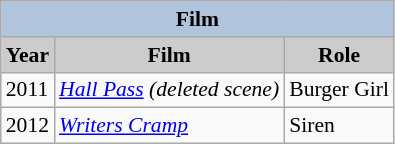<table class="wikitable" style="font-size:90%">
<tr style="text-align:center;">
<th colspan=4 style="background:#B0C4DE;">Film</th>
</tr>
<tr style="text-align:center;">
<th style="background:#ccc;">Year</th>
<th style="background:#ccc;">Film</th>
<th style="background:#ccc;">Role</th>
</tr>
<tr>
<td>2011</td>
<td><em><a href='#'>Hall Pass</a> (deleted scene)</em></td>
<td>Burger Girl</td>
</tr>
<tr>
<td>2012</td>
<td><em><a href='#'>Writers Cramp</a></em></td>
<td>Siren</td>
</tr>
</table>
